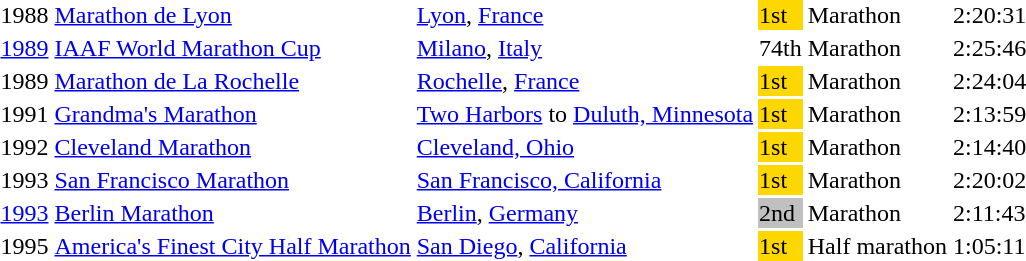<table>
<tr>
<td>1988</td>
<td><a href='#'>Marathon de Lyon</a></td>
<td><a href='#'>Lyon</a>, <a href='#'>France</a></td>
<td bgcolor="gold">1st</td>
<td>Marathon</td>
<td>2:20:31</td>
</tr>
<tr>
<td><a href='#'>1989</a></td>
<td><a href='#'>IAAF World Marathon Cup</a></td>
<td><a href='#'>Milano</a>, <a href='#'>Italy</a></td>
<td>74th</td>
<td>Marathon</td>
<td>2:25:46</td>
</tr>
<tr>
<td>1989</td>
<td><a href='#'>Marathon de La Rochelle</a></td>
<td><a href='#'>Rochelle</a>, <a href='#'>France</a></td>
<td bgcolor="gold">1st</td>
<td>Marathon</td>
<td>2:24:04</td>
</tr>
<tr>
<td>1991</td>
<td><a href='#'>Grandma's Marathon</a></td>
<td><a href='#'>Two Harbors</a> to <a href='#'>Duluth, Minnesota</a></td>
<td bgcolor="gold">1st</td>
<td>Marathon</td>
<td>2:13:59</td>
</tr>
<tr>
<td>1992</td>
<td><a href='#'>Cleveland Marathon</a></td>
<td><a href='#'>Cleveland, Ohio</a></td>
<td bgcolor="gold">1st</td>
<td>Marathon</td>
<td>2:14:40</td>
</tr>
<tr>
<td>1993</td>
<td><a href='#'>San Francisco Marathon</a></td>
<td><a href='#'>San Francisco, California</a></td>
<td bgcolor="gold">1st</td>
<td>Marathon</td>
<td>2:20:02</td>
</tr>
<tr>
<td><a href='#'>1993</a></td>
<td><a href='#'>Berlin Marathon</a></td>
<td><a href='#'>Berlin</a>, <a href='#'>Germany</a></td>
<td bgcolor="silver">2nd</td>
<td>Marathon</td>
<td>2:11:43</td>
</tr>
<tr>
<td>1995</td>
<td><a href='#'>America's Finest City Half Marathon</a></td>
<td><a href='#'>San Diego</a>, <a href='#'>California</a></td>
<td bgcolor="gold">1st</td>
<td>Half marathon</td>
<td>1:05:11</td>
</tr>
<tr>
</tr>
</table>
